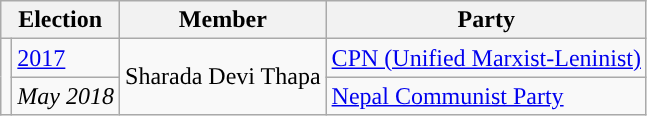<table class="wikitable">
<tr>
<th colspan="2">Election</th>
<th>Member</th>
<th>Party</th>
</tr>
<tr>
<td rowspan="2" style="background-color:"></td>
<td><a href='#'>2017</a></td>
<td rowspan="2">Sharada Devi Thapa</td>
<td><a href='#'>CPN (Unified Marxist-Leninist)</a></td>
</tr>
<tr>
<td><em>May 2018</em></td>
<td><a href='#'>Nepal Communist Party</a></td>
</tr>
</table>
